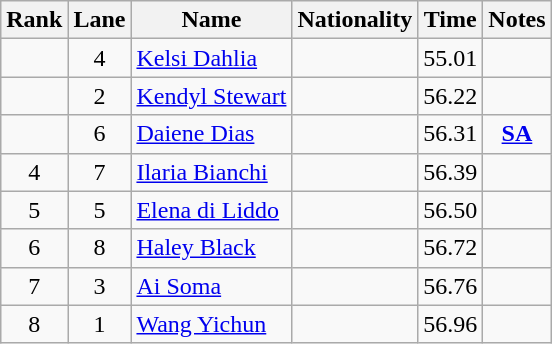<table class="wikitable sortable" style="text-align:center">
<tr>
<th>Rank</th>
<th>Lane</th>
<th>Name</th>
<th>Nationality</th>
<th>Time</th>
<th>Notes</th>
</tr>
<tr>
<td></td>
<td>4</td>
<td align=left><a href='#'>Kelsi Dahlia</a></td>
<td align=left></td>
<td>55.01</td>
<td></td>
</tr>
<tr>
<td></td>
<td>2</td>
<td align=left><a href='#'>Kendyl Stewart</a></td>
<td align=left></td>
<td>56.22</td>
<td></td>
</tr>
<tr>
<td></td>
<td>6</td>
<td align=left><a href='#'>Daiene Dias</a></td>
<td align=left></td>
<td>56.31</td>
<td><strong><a href='#'>SA</a></strong></td>
</tr>
<tr>
<td>4</td>
<td>7</td>
<td align=left><a href='#'>Ilaria Bianchi</a></td>
<td align=left></td>
<td>56.39</td>
<td></td>
</tr>
<tr>
<td>5</td>
<td>5</td>
<td align=left><a href='#'>Elena di Liddo</a></td>
<td align=left></td>
<td>56.50</td>
<td></td>
</tr>
<tr>
<td>6</td>
<td>8</td>
<td align=left><a href='#'>Haley Black</a></td>
<td align=left></td>
<td>56.72</td>
<td></td>
</tr>
<tr>
<td>7</td>
<td>3</td>
<td align=left><a href='#'>Ai Soma</a></td>
<td align=left></td>
<td>56.76</td>
<td></td>
</tr>
<tr>
<td>8</td>
<td>1</td>
<td align=left><a href='#'>Wang Yichun</a></td>
<td align=left></td>
<td>56.96</td>
<td></td>
</tr>
</table>
